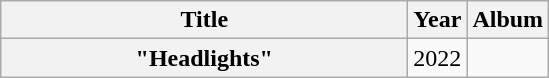<table class="wikitable plainrowheaders" style="text-align:center;">
<tr>
<th rowspan="1" scope="col" style="width:16.5em;">Title</th>
<th rowspan="1" scope="col">Year</th>
<th rowspan="1" scope="col">Album</th>
</tr>
<tr>
<th scope="row">"Headlights"<br></th>
<td>2022</td>
<td></td>
</tr>
</table>
